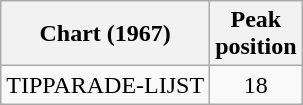<table class="wikitable sortable">
<tr>
<th>Chart (1967)</th>
<th>Peak<br>position</th>
</tr>
<tr>
<td align="left">TIPPARADE-LIJST</td>
<td align="center">18</td>
</tr>
</table>
